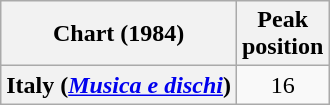<table class="wikitable plainrowheaders" style="text-align:center">
<tr>
<th scope="col">Chart (1984)</th>
<th scope="col">Peak<br>position</th>
</tr>
<tr>
<th scope="row">Italy (<em><a href='#'>Musica e dischi</a></em>)</th>
<td>16</td>
</tr>
</table>
